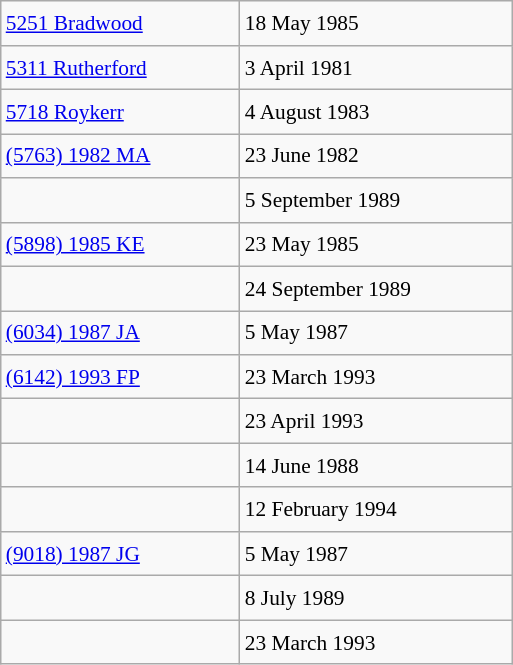<table class="wikitable" style="font-size: 89%; float: left; width: 24em; margin-right: 1em; line-height: 1.6em !important;">
<tr>
<td><a href='#'>5251 Bradwood</a> </td>
<td>18 May 1985</td>
</tr>
<tr>
<td><a href='#'>5311 Rutherford</a> </td>
<td>3 April 1981</td>
</tr>
<tr>
<td><a href='#'>5718 Roykerr</a> </td>
<td>4 August 1983</td>
</tr>
<tr>
<td><a href='#'>(5763) 1982 MA</a> </td>
<td>23 June 1982</td>
</tr>
<tr>
<td> </td>
<td>5 September 1989</td>
</tr>
<tr>
<td><a href='#'>(5898) 1985 KE</a> </td>
<td>23 May 1985</td>
</tr>
<tr>
<td> </td>
<td>24 September 1989</td>
</tr>
<tr>
<td><a href='#'>(6034) 1987 JA</a> </td>
<td>5 May 1987</td>
</tr>
<tr>
<td><a href='#'>(6142) 1993 FP</a> </td>
<td>23 March 1993</td>
</tr>
<tr>
<td> </td>
<td>23 April 1993</td>
</tr>
<tr>
<td> </td>
<td>14 June 1988</td>
</tr>
<tr>
<td> </td>
<td>12 February 1994</td>
</tr>
<tr>
<td><a href='#'>(9018) 1987 JG</a> </td>
<td>5 May 1987</td>
</tr>
<tr>
<td> </td>
<td>8 July 1989</td>
</tr>
<tr>
<td> </td>
<td>23 March 1993</td>
</tr>
</table>
